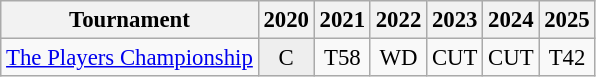<table class="wikitable" style="font-size:95%;text-align:center;">
<tr>
<th>Tournament</th>
<th>2020</th>
<th>2021</th>
<th>2022</th>
<th>2023</th>
<th>2024</th>
<th>2025</th>
</tr>
<tr>
<td align=left><a href='#'>The Players Championship</a></td>
<td style="background:#eeeeee;">C</td>
<td>T58</td>
<td>WD</td>
<td>CUT</td>
<td>CUT</td>
<td>T42</td>
</tr>
</table>
